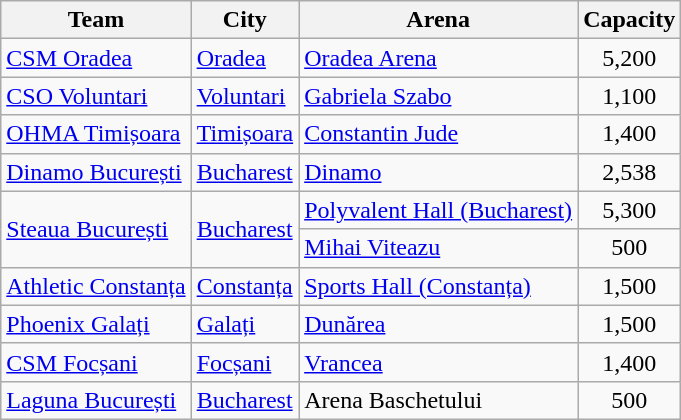<table class="wikitable sortable">
<tr>
<th>Team</th>
<th>City</th>
<th>Arena</th>
<th>Capacity</th>
</tr>
<tr>
<td><a href='#'>CSM Oradea</a></td>
<td><a href='#'>Oradea</a></td>
<td><a href='#'>Oradea Arena</a></td>
<td align="center">5,200</td>
</tr>
<tr>
<td><a href='#'>CSO Voluntari</a></td>
<td><a href='#'>Voluntari</a></td>
<td><a href='#'>Gabriela Szabo</a></td>
<td align="center">1,100</td>
</tr>
<tr>
<td><a href='#'>OHMA Timișoara</a></td>
<td><a href='#'>Timișoara</a></td>
<td><a href='#'>Constantin Jude</a></td>
<td align="center">1,400</td>
</tr>
<tr>
<td><a href='#'>Dinamo București</a></td>
<td><a href='#'>Bucharest</a></td>
<td><a href='#'>Dinamo</a></td>
<td align="center">2,538</td>
</tr>
<tr>
<td rowspan="2"><a href='#'>Steaua București</a></td>
<td rowspan="2"><a href='#'>Bucharest</a></td>
<td><a href='#'>Polyvalent Hall (Bucharest)</a></td>
<td align="center">5,300</td>
</tr>
<tr>
<td><a href='#'>Mihai Viteazu</a></td>
<td align="center">500</td>
</tr>
<tr>
<td><a href='#'>Athletic Constanța</a></td>
<td><a href='#'>Constanța</a></td>
<td><a href='#'>Sports Hall (Constanța)</a></td>
<td align="center">1,500</td>
</tr>
<tr>
<td><a href='#'>Phoenix Galați</a></td>
<td><a href='#'>Galați</a></td>
<td><a href='#'>Dunărea</a></td>
<td align="center">1,500</td>
</tr>
<tr>
<td><a href='#'>CSM Focșani</a></td>
<td><a href='#'>Focșani</a></td>
<td><a href='#'>Vrancea</a></td>
<td align="center">1,400</td>
</tr>
<tr>
<td><a href='#'>Laguna București</a></td>
<td><a href='#'>Bucharest</a></td>
<td>Arena Baschetului</td>
<td align="center">500</td>
</tr>
</table>
